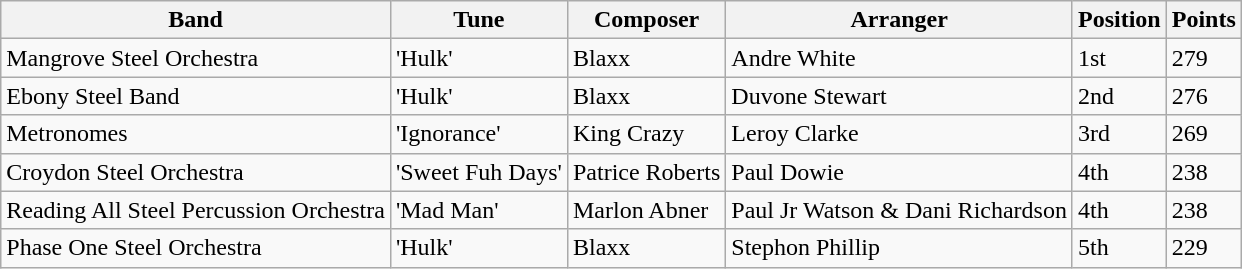<table class="wikitable">
<tr>
<th>Band</th>
<th>Tune</th>
<th>Composer</th>
<th>Arranger</th>
<th>Position</th>
<th>Points</th>
</tr>
<tr>
<td>Mangrove Steel Orchestra</td>
<td>'Hulk'</td>
<td>Blaxx</td>
<td>Andre White</td>
<td>1st</td>
<td>279</td>
</tr>
<tr>
<td>Ebony Steel Band</td>
<td>'Hulk'</td>
<td>Blaxx</td>
<td>Duvone Stewart</td>
<td>2nd</td>
<td>276</td>
</tr>
<tr>
<td>Metronomes</td>
<td>'Ignorance'</td>
<td>King Crazy</td>
<td>Leroy Clarke</td>
<td>3rd</td>
<td>269</td>
</tr>
<tr>
<td>Croydon Steel Orchestra</td>
<td>'Sweet Fuh Days'</td>
<td>Patrice Roberts</td>
<td>Paul Dowie</td>
<td>4th</td>
<td>238</td>
</tr>
<tr>
<td>Reading All Steel Percussion Orchestra</td>
<td>'Mad Man'</td>
<td>Marlon Abner</td>
<td>Paul Jr Watson & Dani Richardson</td>
<td>4th</td>
<td>238</td>
</tr>
<tr>
<td>Phase One Steel Orchestra</td>
<td>'Hulk'</td>
<td>Blaxx</td>
<td>Stephon Phillip</td>
<td>5th</td>
<td>229</td>
</tr>
</table>
